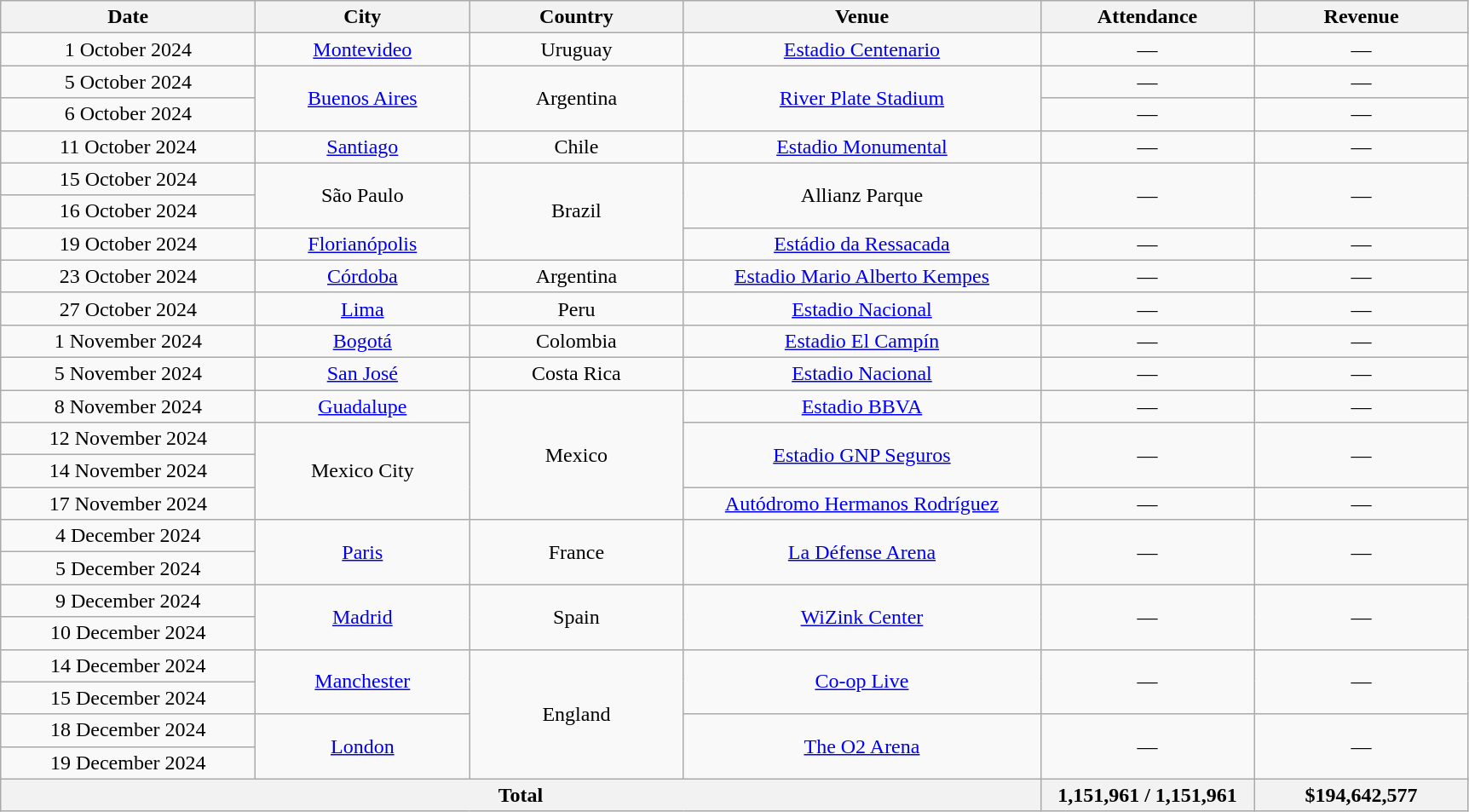<table class="wikitable" style="text-align:center;">
<tr>
<th scope="col" style="width:12em;">Date</th>
<th scope="col" style="width:10em;">City</th>
<th scope="col" style="width:10em;">Country</th>
<th scope="col" style="width:17em;">Venue</th>
<th scope="col" style="width:10em;">Attendance</th>
<th scope="col" style="width:10em;">Revenue</th>
</tr>
<tr>
<td>1 October 2024</td>
<td><a href='#'>Montevideo</a></td>
<td>Uruguay</td>
<td><a href='#'>Estadio Centenario</a></td>
<td>—</td>
<td>—</td>
</tr>
<tr>
<td>5 October 2024</td>
<td rowspan="2"><a href='#'>Buenos Aires</a></td>
<td rowspan="2">Argentina</td>
<td rowspan="2"><a href='#'>River Plate Stadium</a></td>
<td>—</td>
<td>—</td>
</tr>
<tr>
<td>6 October 2024</td>
<td>—</td>
<td>—</td>
</tr>
<tr>
<td>11 October 2024</td>
<td><a href='#'>Santiago</a></td>
<td>Chile</td>
<td><a href='#'>Estadio Monumental</a></td>
<td>—</td>
<td>—</td>
</tr>
<tr>
<td>15 October 2024</td>
<td rowspan="2">São Paulo</td>
<td rowspan="3">Brazil</td>
<td rowspan="2">Allianz Parque</td>
<td rowspan="2">—</td>
<td rowspan="2">—</td>
</tr>
<tr>
<td>16 October 2024</td>
</tr>
<tr>
<td>19 October 2024</td>
<td><a href='#'>Florianópolis</a></td>
<td><a href='#'>Estádio da Ressacada</a></td>
<td>—</td>
<td>—</td>
</tr>
<tr>
<td>23 October 2024</td>
<td><a href='#'>Córdoba</a></td>
<td>Argentina</td>
<td><a href='#'>Estadio Mario Alberto Kempes</a></td>
<td>—</td>
<td>—</td>
</tr>
<tr>
<td>27 October 2024</td>
<td><a href='#'>Lima</a></td>
<td>Peru</td>
<td><a href='#'>Estadio Nacional</a></td>
<td>—</td>
<td>—</td>
</tr>
<tr>
<td>1 November 2024</td>
<td><a href='#'>Bogotá</a></td>
<td>Colombia</td>
<td><a href='#'>Estadio El Campín</a></td>
<td>—</td>
<td>—</td>
</tr>
<tr>
<td>5 November 2024</td>
<td><a href='#'>San José</a></td>
<td>Costa Rica</td>
<td><a href='#'>Estadio Nacional</a></td>
<td>—</td>
<td>—</td>
</tr>
<tr>
<td>8 November 2024</td>
<td><a href='#'>Guadalupe</a></td>
<td rowspan="4">Mexico</td>
<td><a href='#'>Estadio BBVA</a></td>
<td>—</td>
<td>—</td>
</tr>
<tr>
<td>12 November 2024</td>
<td rowspan="3">Mexico City</td>
<td rowspan="2"><a href='#'>Estadio GNP Seguros</a></td>
<td rowspan="2">—</td>
<td rowspan="2">—</td>
</tr>
<tr>
<td>14 November 2024</td>
</tr>
<tr>
<td>17 November 2024</td>
<td><a href='#'>Autódromo Hermanos Rodríguez</a></td>
<td>—</td>
<td>—</td>
</tr>
<tr>
<td>4 December 2024</td>
<td rowspan="2"><a href='#'>Paris</a></td>
<td rowspan="2">France</td>
<td rowspan="2"><a href='#'>La Défense Arena</a></td>
<td rowspan="2">—</td>
<td rowspan="2">—</td>
</tr>
<tr>
<td>5 December 2024</td>
</tr>
<tr>
<td>9 December 2024</td>
<td rowspan="2"><a href='#'>Madrid</a></td>
<td rowspan="2">Spain</td>
<td rowspan="2"><a href='#'>WiZink Center</a></td>
<td rowspan="2">—</td>
<td rowspan="2">—</td>
</tr>
<tr>
<td>10 December 2024</td>
</tr>
<tr>
<td>14 December 2024</td>
<td rowspan="2"><a href='#'>Manchester</a></td>
<td rowspan="4">England</td>
<td rowspan="2"><a href='#'>Co-op Live</a></td>
<td rowspan="2">—</td>
<td rowspan="2">—</td>
</tr>
<tr>
<td>15 December 2024</td>
</tr>
<tr>
<td>18 December 2024</td>
<td rowspan="2"><a href='#'>London</a></td>
<td rowspan="2"><a href='#'>The O2 Arena</a></td>
<td rowspan="2">—</td>
<td rowspan="2">—</td>
</tr>
<tr>
<td>19 December 2024</td>
</tr>
<tr>
<th colspan="4">Total</th>
<th>1,151,961 / 1,151,961</th>
<th>$194,642,577</th>
</tr>
</table>
